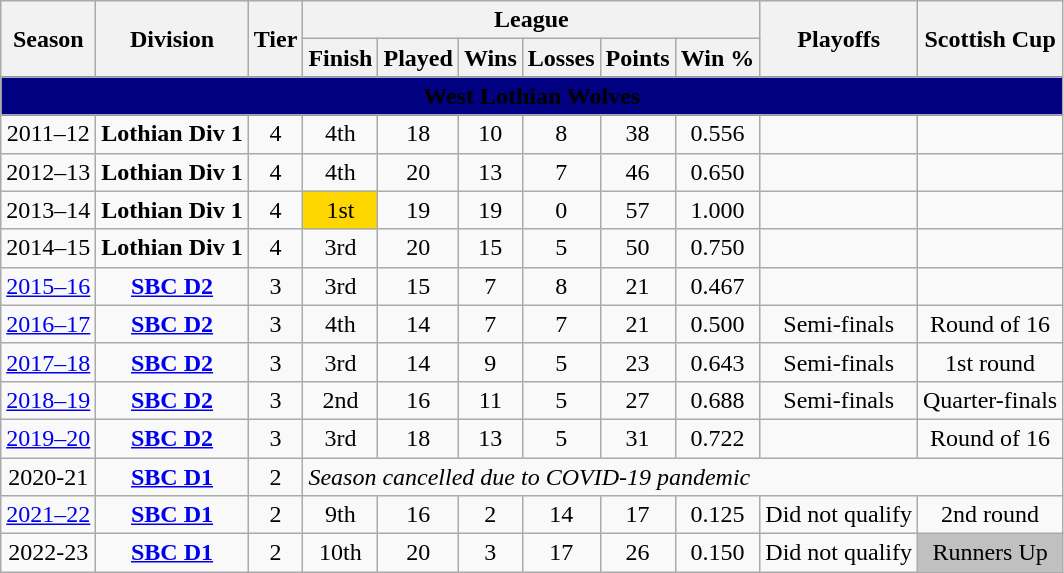<table class="wikitable" style="font-size:100%;">
<tr bgcolor="#efefef">
<th rowspan="2">Season</th>
<th rowspan="2">Division</th>
<th rowspan="2">Tier</th>
<th colspan="6">League</th>
<th rowspan="2">Playoffs</th>
<th rowspan="2">Scottish Cup</th>
</tr>
<tr>
<th>Finish</th>
<th>Played</th>
<th>Wins</th>
<th>Losses</th>
<th>Points</th>
<th>Win %</th>
</tr>
<tr>
<td colspan="13" align=center bgcolor="#000080"><span><strong>West Lothian Wolves</strong></span></td>
</tr>
<tr>
<td style="text-align:center;">2011–12</td>
<td style="text-align:center;"><strong>Lothian Div 1</strong></td>
<td style="text-align:center;">4</td>
<td style="text-align:center;">4th</td>
<td style="text-align:center;">18</td>
<td style="text-align:center;">10</td>
<td style="text-align:center;">8</td>
<td style="text-align:center;">38</td>
<td style="text-align:center;">0.556</td>
<td style="text-align:center;"></td>
<td style="text-align:center;"></td>
</tr>
<tr>
<td style="text-align:center;">2012–13</td>
<td style="text-align:center;"><strong>Lothian Div 1</strong></td>
<td style="text-align:center;">4</td>
<td style="text-align:center;">4th</td>
<td style="text-align:center;">20</td>
<td style="text-align:center;">13</td>
<td style="text-align:center;">7</td>
<td style="text-align:center;">46</td>
<td style="text-align:center;">0.650</td>
<td style="text-align:center;"></td>
<td style="text-align:center;"></td>
</tr>
<tr>
<td style="text-align:center;">2013–14</td>
<td style="text-align:center;"><strong>Lothian Div 1</strong></td>
<td style="text-align:center;">4</td>
<td style="text-align:center;" bgcolor=gold>1st</td>
<td style="text-align:center;">19</td>
<td style="text-align:center;">19</td>
<td style="text-align:center;">0</td>
<td style="text-align:center;">57</td>
<td style="text-align:center;">1.000</td>
<td style="text-align:center;"></td>
<td style="text-align:center;"></td>
</tr>
<tr>
<td style="text-align:center;">2014–15</td>
<td style="text-align:center;"><strong>Lothian Div 1</strong></td>
<td style="text-align:center;">4</td>
<td style="text-align:center;">3rd</td>
<td style="text-align:center;">20</td>
<td style="text-align:center;">15</td>
<td style="text-align:center;">5</td>
<td style="text-align:center;">50</td>
<td style="text-align:center;">0.750</td>
<td style="text-align:center;"></td>
<td style="text-align:center;"></td>
</tr>
<tr>
<td style="text-align:center;"><a href='#'>2015–16</a></td>
<td style="text-align:center;"><strong><a href='#'>SBC D2</a></strong></td>
<td style="text-align:center;">3</td>
<td style="text-align:center;">3rd</td>
<td style="text-align:center;">15</td>
<td style="text-align:center;">7</td>
<td style="text-align:center;">8</td>
<td style="text-align:center;">21</td>
<td style="text-align:center;">0.467</td>
<td style="text-align:center;"></td>
<td style="text-align:center;"></td>
</tr>
<tr>
<td style="text-align:center;"><a href='#'>2016–17</a></td>
<td style="text-align:center;"><strong><a href='#'>SBC D2</a></strong></td>
<td style="text-align:center;">3</td>
<td style="text-align:center;">4th</td>
<td style="text-align:center;">14</td>
<td style="text-align:center;">7</td>
<td style="text-align:center;">7</td>
<td style="text-align:center;">21</td>
<td style="text-align:center;">0.500</td>
<td style="text-align:center;">Semi-finals</td>
<td style="text-align:center;">Round of 16</td>
</tr>
<tr>
<td style="text-align:center;"><a href='#'>2017–18</a></td>
<td style="text-align:center;"><strong><a href='#'>SBC D2</a></strong></td>
<td style="text-align:center;">3</td>
<td style="text-align:center;">3rd</td>
<td style="text-align:center;">14</td>
<td style="text-align:center;">9</td>
<td style="text-align:center;">5</td>
<td style="text-align:center;">23</td>
<td style="text-align:center;">0.643</td>
<td style="text-align:center;">Semi-finals</td>
<td style="text-align:center;">1st round</td>
</tr>
<tr>
<td style="text-align:center;"><a href='#'>2018–19</a></td>
<td style="text-align:center;"><strong><a href='#'>SBC D2</a></strong></td>
<td style="text-align:center;">3</td>
<td style="text-align:center;">2nd</td>
<td style="text-align:center;">16</td>
<td style="text-align:center;">11</td>
<td style="text-align:center;">5</td>
<td style="text-align:center;">27</td>
<td style="text-align:center;">0.688</td>
<td style="text-align:center;">Semi-finals</td>
<td style="text-align:center;">Quarter-finals</td>
</tr>
<tr>
<td style="text-align:center;"><a href='#'>2019–20</a></td>
<td style="text-align:center;"><strong><a href='#'>SBC D2</a></strong></td>
<td style="text-align:center;">3</td>
<td style="text-align:center;">3rd</td>
<td style="text-align:center;">18</td>
<td style="text-align:center;">13</td>
<td style="text-align:center;">5</td>
<td style="text-align:center;">31</td>
<td style="text-align:center;">0.722</td>
<td style="text-align:center;"></td>
<td style="text-align:center;">Round of 16</td>
</tr>
<tr>
<td style="text-align:center;">2020-21</td>
<td style="text-align:center;"><strong><a href='#'>SBC D1</a></strong></td>
<td style="text-align:center;">2</td>
<td colspan=8><em>Season cancelled due to COVID-19 pandemic</em></td>
</tr>
<tr>
<td style="text-align:center;"><a href='#'>2021–22</a></td>
<td style="text-align:center;"><strong><a href='#'>SBC D1</a></strong></td>
<td style="text-align:center;">2</td>
<td style="text-align:center;">9th</td>
<td style="text-align:center;">16</td>
<td style="text-align:center;">2</td>
<td style="text-align:center;">14</td>
<td style="text-align:center;">17</td>
<td style="text-align:center;">0.125</td>
<td style="text-align:center;">Did not qualify</td>
<td style="text-align:center;">2nd round</td>
</tr>
<tr>
<td style="text-align:center;">2022-23</td>
<td style="text-align:center;"><strong><a href='#'>SBC D1</a></strong></td>
<td style="text-align:center;">2</td>
<td style="text-align:center;">10th</td>
<td style="text-align:center;">20</td>
<td style="text-align:center;">3</td>
<td style="text-align:center;">17</td>
<td style="text-align:center;">26</td>
<td style="text-align:center;">0.150</td>
<td style="text-align:center;">Did not qualify</td>
<td style="text-align:center;"bgcolor=silver>Runners Up</td>
</tr>
</table>
